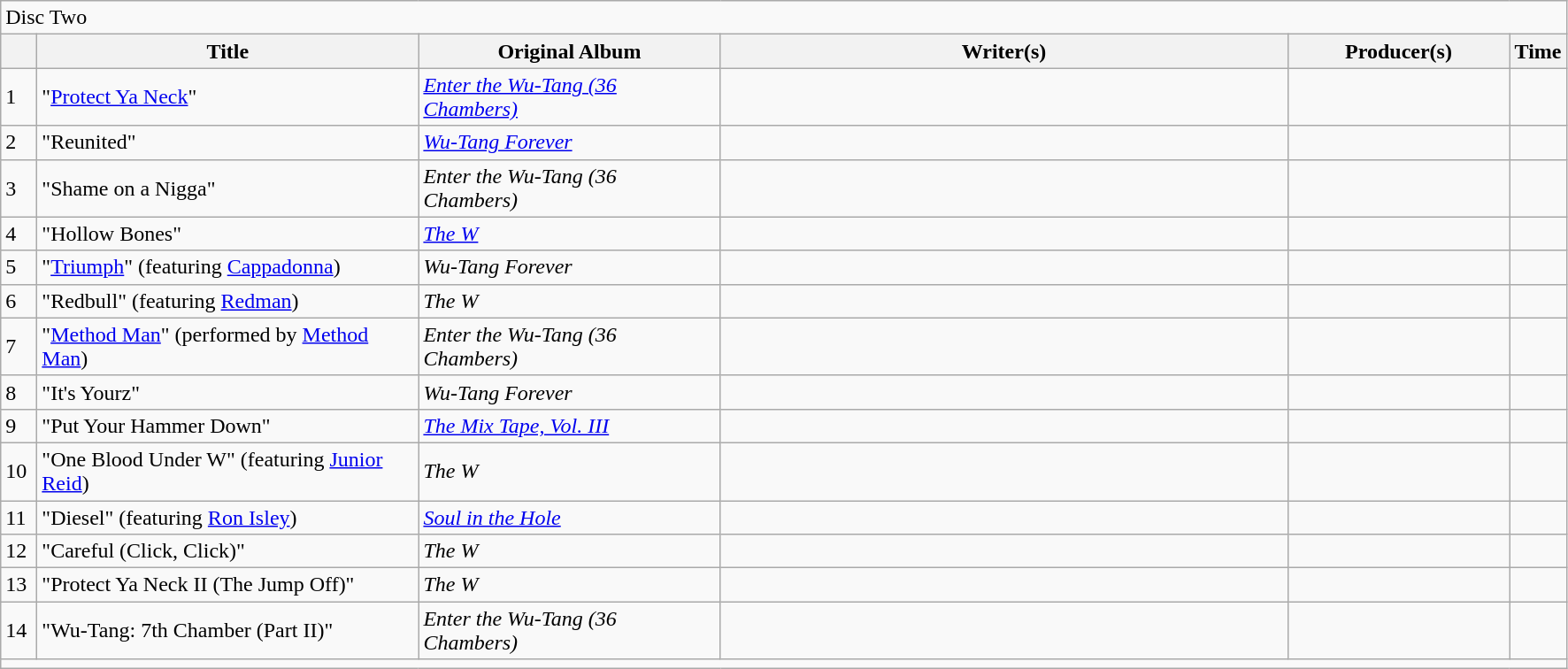<table class="wikitable">
<tr>
<td colspan="6" style="text-align:left;">Disc Two</td>
</tr>
<tr>
<th scope="col" style="width: 20px;"></th>
<th scope="col" style="width: 280px;">Title</th>
<th scope="col" style="width: 220px;">Original Album</th>
<th scope="col" style="width: 420px;">Writer(s)</th>
<th scope="col" style="width: 160px;">Producer(s)</th>
<th scope="col" style="width: 30px;">Time</th>
</tr>
<tr>
<td>1</td>
<td scope="row">"<a href='#'>Protect Ya Neck</a>"</td>
<td><em><a href='#'>Enter the Wu-Tang (36 Chambers)</a></em></td>
<td></td>
<td></td>
<td></td>
</tr>
<tr>
<td>2</td>
<td scope="row">"Reunited"</td>
<td><em><a href='#'>Wu-Tang Forever</a></em></td>
<td></td>
<td></td>
<td></td>
</tr>
<tr>
<td>3</td>
<td scope="row">"Shame on a Nigga"</td>
<td><em>Enter the Wu-Tang (36 Chambers)</em></td>
<td></td>
<td></td>
<td></td>
</tr>
<tr>
<td>4</td>
<td scope="row">"Hollow Bones"</td>
<td><em><a href='#'>The W</a></em></td>
<td></td>
<td></td>
<td></td>
</tr>
<tr>
<td>5</td>
<td scope="row">"<a href='#'>Triumph</a>" (featuring <a href='#'>Cappadonna</a>)</td>
<td><em>Wu-Tang Forever</em></td>
<td></td>
<td></td>
<td></td>
</tr>
<tr>
<td>6</td>
<td scope="row">"Redbull" (featuring <a href='#'>Redman</a>)</td>
<td><em>The W</em></td>
<td></td>
<td></td>
<td></td>
</tr>
<tr>
<td>7</td>
<td scope="row">"<a href='#'>Method Man</a>" (performed by <a href='#'>Method Man</a>)</td>
<td><em>Enter the Wu-Tang (36 Chambers)</em></td>
<td></td>
<td></td>
<td></td>
</tr>
<tr>
<td>8</td>
<td scope="row">"It's Yourz"</td>
<td><em>Wu-Tang Forever</em></td>
<td></td>
<td></td>
<td></td>
</tr>
<tr>
<td>9</td>
<td scope="row">"Put Your Hammer Down"</td>
<td><em><a href='#'>The Mix Tape, Vol. III</a></em></td>
<td></td>
<td></td>
<td></td>
</tr>
<tr>
<td>10</td>
<td scope="row">"One Blood Under W" (featuring <a href='#'>Junior Reid</a>)</td>
<td><em>The W</em></td>
<td></td>
<td></td>
<td></td>
</tr>
<tr>
<td>11</td>
<td scope="row">"Diesel" (featuring <a href='#'>Ron Isley</a>)</td>
<td><a href='#'><em>Soul in the Hole</em></a></td>
<td></td>
<td></td>
<td></td>
</tr>
<tr>
<td>12</td>
<td scope="row">"Careful (Click, Click)"</td>
<td><em>The W</em></td>
<td></td>
<td></td>
<td></td>
</tr>
<tr>
<td>13</td>
<td scope="row">"Protect Ya Neck II (The Jump Off)"</td>
<td><em>The W</em></td>
<td></td>
<td></td>
<td></td>
</tr>
<tr>
<td>14</td>
<td scope="row">"Wu-Tang: 7th Chamber (Part II)"</td>
<td><em>Enter the Wu-Tang (36 Chambers)</em></td>
<td></td>
<td></td>
<td></td>
</tr>
<tr>
<td colspan="6" style="text-align:right;"></td>
</tr>
</table>
